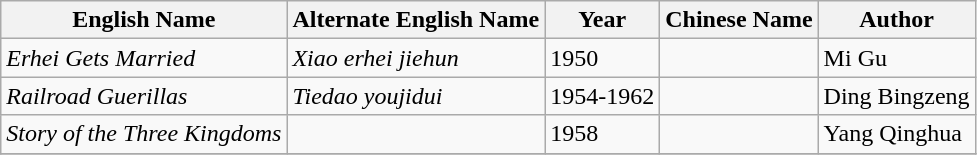<table class="wikitable">
<tr>
<th>English Name</th>
<th>Alternate English Name</th>
<th>Year</th>
<th>Chinese Name</th>
<th>Author</th>
</tr>
<tr>
<td><em>Erhei Gets Married</em></td>
<td><em>Xiao erhei jiehun</em></td>
<td>1950</td>
<td></td>
<td>Mi Gu</td>
</tr>
<tr>
<td><em>Railroad Guerillas</em></td>
<td><em>Tiedao youjidui</em></td>
<td>1954-1962</td>
<td></td>
<td>Ding Bingzeng</td>
</tr>
<tr>
<td><em>Story of the Three Kingdoms</em></td>
<td></td>
<td>1958</td>
<td></td>
<td>Yang Qinghua</td>
</tr>
<tr>
</tr>
</table>
